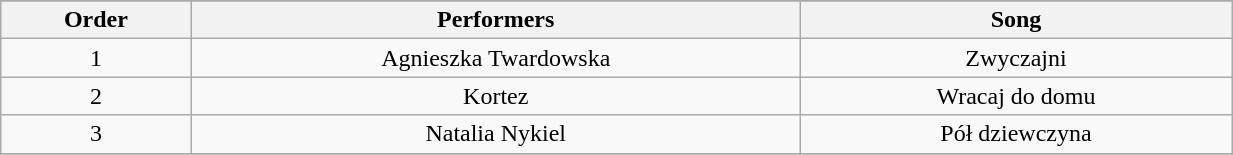<table class="wikitable" style="text-align:center; width:65%;">
<tr>
</tr>
<tr>
<th>Order</th>
<th>Performers</th>
<th>Song</th>
</tr>
<tr>
<td>1</td>
<td>Agnieszka Twardowska</td>
<td>Zwyczajni</td>
</tr>
<tr>
<td>2</td>
<td>Kortez</td>
<td>Wracaj do domu</td>
</tr>
<tr>
<td>3</td>
<td>Natalia Nykiel</td>
<td>Pół dziewczyna</td>
</tr>
<tr>
</tr>
</table>
